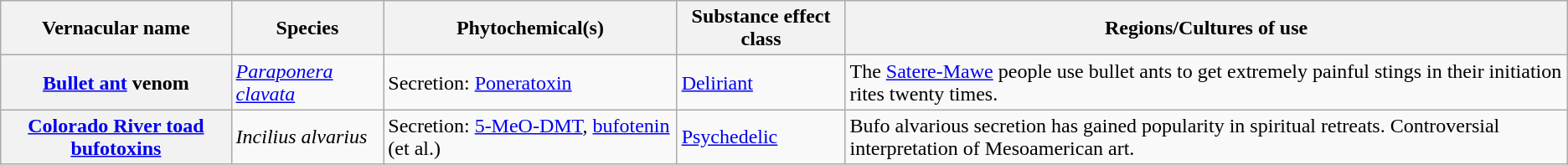<table class="wikitable sortable">
<tr>
<th>Vernacular name</th>
<th>Species</th>
<th>Phytochemical(s)</th>
<th>Substance effect class</th>
<th>Regions/Cultures of use</th>
</tr>
<tr>
<th><a href='#'>Bullet ant</a> venom</th>
<td><em><a href='#'>Paraponera clavata</a></em></td>
<td>Secretion: <a href='#'>Poneratoxin</a></td>
<td><a href='#'>Deliriant</a></td>
<td>The <a href='#'>Satere-Mawe</a> people use bullet ants to get extremely painful stings in their initiation rites twenty times.</td>
</tr>
<tr>
<th><a href='#'>Colorado River toad</a> <a href='#'>bufotoxins</a></th>
<td><em>Incilius alvarius</em></td>
<td>Secretion: <a href='#'>5-MeO-DMT</a>, <a href='#'>bufotenin</a> (et al.)</td>
<td><a href='#'>Psychedelic</a></td>
<td>Bufo alvarious secretion has gained popularity in spiritual retreats. Controversial interpretation of Mesoamerican art.</td>
</tr>
</table>
